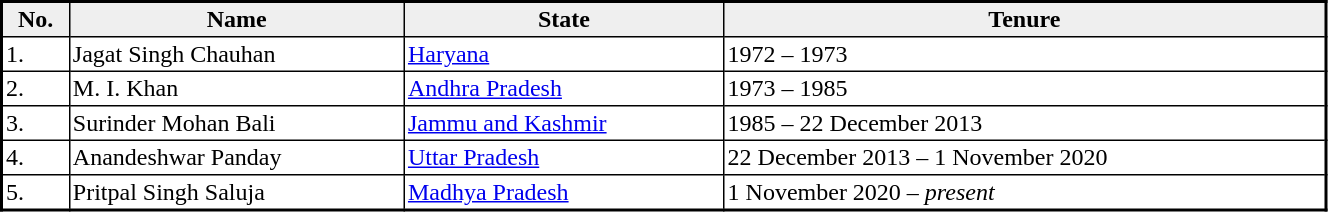<table class="sortable" style="border-collapse: collapse; border: 2px #000000 solid; font-size: x-big; font-family: verdana" width="70%" cellspacing="0" cellpadding="2" border="1">
<tr bgcolor="efefef" align="center">
<th>No.</th>
<th>Name</th>
<th>State</th>
<th>Tenure</th>
</tr>
<tr>
<td>1.</td>
<td>Jagat Singh Chauhan</td>
<td><a href='#'>Haryana</a></td>
<td>1972 – 1973</td>
</tr>
<tr>
<td>2.</td>
<td>M. I. Khan</td>
<td><a href='#'>Andhra Pradesh</a></td>
<td>1973 – 1985</td>
</tr>
<tr>
<td>3.</td>
<td>Surinder Mohan Bali</td>
<td><a href='#'>Jammu and Kashmir</a></td>
<td>1985 – 22 December 2013</td>
</tr>
<tr>
<td>4.</td>
<td>Anandeshwar Panday</td>
<td><a href='#'>Uttar Pradesh</a></td>
<td>22 December 2013 – 1 November 2020</td>
</tr>
<tr>
<td>5.</td>
<td>Pritpal Singh Saluja</td>
<td><a href='#'>Madhya Pradesh</a></td>
<td>1 November 2020 – <em>present</em></td>
</tr>
</table>
